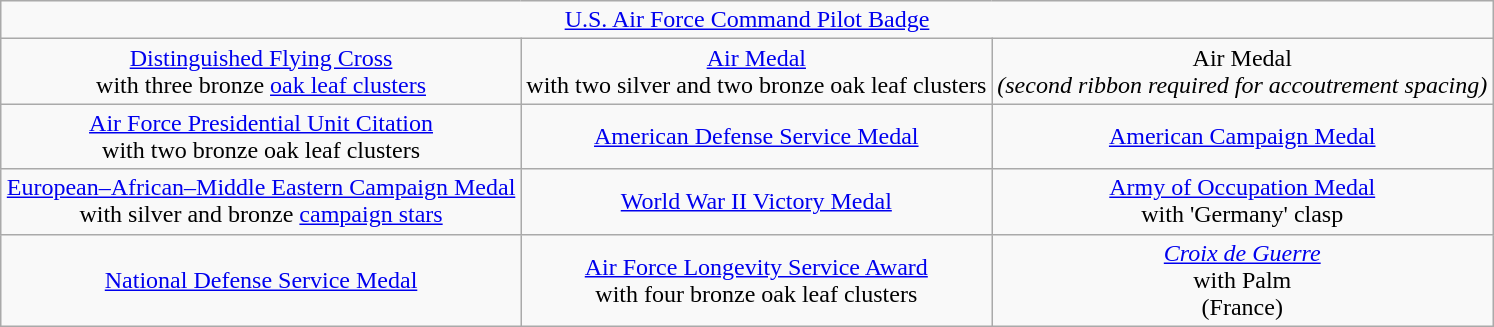<table class="wikitable" style="margin:1em auto; text-align:center;">
<tr>
<td colspan="3"><a href='#'>U.S. Air Force Command Pilot Badge</a></td>
</tr>
<tr>
<td><a href='#'>Distinguished Flying Cross</a><br>with three bronze <a href='#'>oak leaf clusters</a></td>
<td><a href='#'>Air Medal</a><br>with two silver and two bronze oak leaf clusters</td>
<td>Air Medal<br><em>(second ribbon required for accoutrement spacing)</em></td>
</tr>
<tr>
<td><a href='#'>Air Force Presidential Unit Citation</a><br>with two bronze oak leaf clusters</td>
<td><a href='#'>American Defense Service Medal</a></td>
<td><a href='#'>American Campaign Medal</a></td>
</tr>
<tr>
<td><a href='#'>European–African–Middle Eastern Campaign Medal</a><br>with silver and bronze <a href='#'>campaign stars</a></td>
<td><a href='#'>World War II Victory Medal</a></td>
<td><a href='#'>Army of Occupation Medal</a><br>with 'Germany' clasp</td>
</tr>
<tr>
<td><a href='#'>National Defense Service Medal</a></td>
<td><a href='#'>Air Force Longevity Service Award</a><br>with four bronze oak leaf clusters</td>
<td><em><a href='#'>Croix de Guerre</a></em><br>with Palm<br>(France)</td>
</tr>
</table>
